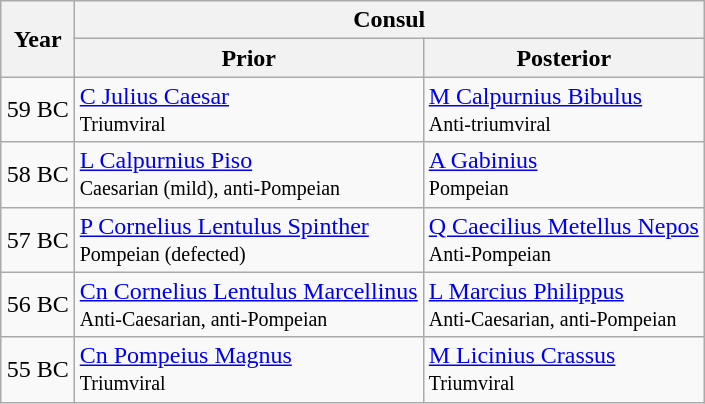<table class="wikitable" style="float:right; margin-left: 10px;">
<tr>
<th rowspan="2">Year</th>
<th colspan="2">Consul</th>
</tr>
<tr>
<th>Prior</th>
<th>Posterior</th>
</tr>
<tr>
<td>59 BC</td>
<td><a href='#'>C Julius Caesar</a><br><small>Triumviral</small></td>
<td><a href='#'>M Calpurnius Bibulus</a><br><small>Anti-triumviral</small></td>
</tr>
<tr>
<td>58 BC</td>
<td><a href='#'>L Calpurnius Piso</a><br><small>Caesarian (mild), anti-Pompeian</small></td>
<td><a href='#'>A Gabinius</a><br><small>Pompeian</small></td>
</tr>
<tr>
<td>57 BC</td>
<td><a href='#'>P Cornelius Lentulus Spinther</a><br><small>Pompeian (defected)</small></td>
<td><a href='#'>Q Caecilius Metellus Nepos</a><br><small>Anti-Pompeian</small></td>
</tr>
<tr>
<td>56 BC</td>
<td><a href='#'>Cn Cornelius Lentulus Marcellinus</a><br><small>Anti-Caesarian, anti-Pompeian</small></td>
<td><a href='#'>L Marcius Philippus</a><br><small>Anti-Caesarian, anti-Pompeian</small></td>
</tr>
<tr>
<td>55 BC</td>
<td><a href='#'>Cn Pompeius Magnus</a><br><small>Triumviral</small></td>
<td><a href='#'>M Licinius Crassus</a><br><small>Triumviral</small></td>
</tr>
</table>
